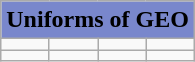<table class="wikitable">
<tr bgcolor="#7987cc">
<td colspan=4 style="text-align:center;"><strong>Uniforms of GEO</strong></td>
</tr>
<tr>
<td></td>
<td></td>
<td></td>
<td></td>
</tr>
<tr>
<td></td>
<td></td>
<td></td>
<td></td>
</tr>
</table>
